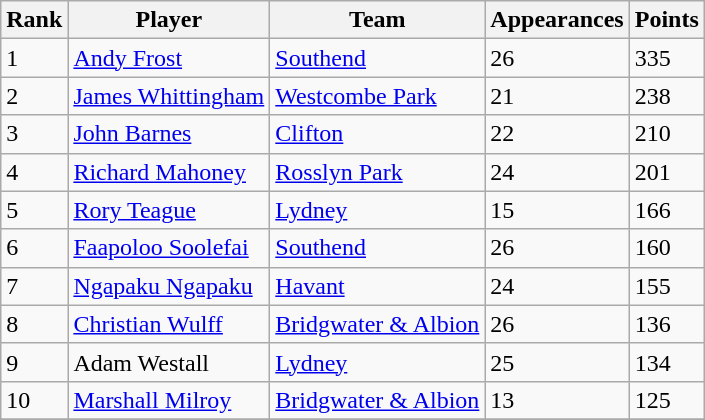<table class="wikitable">
<tr>
<th>Rank</th>
<th>Player</th>
<th>Team</th>
<th>Appearances</th>
<th>Points</th>
</tr>
<tr>
<td>1</td>
<td> <a href='#'>Andy Frost</a></td>
<td><a href='#'>Southend</a></td>
<td>26</td>
<td>335</td>
</tr>
<tr>
<td>2</td>
<td> <a href='#'>James Whittingham</a></td>
<td><a href='#'>Westcombe Park</a></td>
<td>21</td>
<td>238</td>
</tr>
<tr>
<td>3</td>
<td> <a href='#'>John Barnes</a></td>
<td><a href='#'>Clifton</a></td>
<td>22</td>
<td>210</td>
</tr>
<tr>
<td>4</td>
<td> <a href='#'>Richard Mahoney</a></td>
<td><a href='#'>Rosslyn Park</a></td>
<td>24</td>
<td>201</td>
</tr>
<tr>
<td>5</td>
<td> <a href='#'>Rory Teague</a></td>
<td><a href='#'>Lydney</a></td>
<td>15</td>
<td>166</td>
</tr>
<tr>
<td>6</td>
<td> <a href='#'>Faapoloo Soolefai</a></td>
<td><a href='#'>Southend</a></td>
<td>26</td>
<td>160</td>
</tr>
<tr>
<td>7</td>
<td> <a href='#'>Ngapaku Ngapaku</a></td>
<td><a href='#'>Havant</a></td>
<td>24</td>
<td>155</td>
</tr>
<tr>
<td>8</td>
<td> <a href='#'>Christian Wulff</a></td>
<td><a href='#'>Bridgwater & Albion</a></td>
<td>26</td>
<td>136</td>
</tr>
<tr>
<td>9</td>
<td> Adam Westall</td>
<td><a href='#'>Lydney</a></td>
<td>25</td>
<td>134</td>
</tr>
<tr>
<td>10</td>
<td> <a href='#'>Marshall Milroy</a></td>
<td><a href='#'>Bridgwater & Albion</a></td>
<td>13</td>
<td>125</td>
</tr>
<tr>
</tr>
</table>
